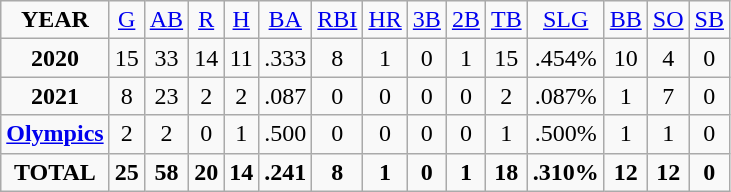<table class="wikitable">
<tr align=center>
<td><strong>YEAR</strong></td>
<td><a href='#'>G</a></td>
<td><a href='#'>AB</a></td>
<td><a href='#'>R</a></td>
<td><a href='#'>H</a></td>
<td><a href='#'>BA</a></td>
<td><a href='#'>RBI</a></td>
<td><a href='#'>HR</a></td>
<td><a href='#'>3B</a></td>
<td><a href='#'>2B</a></td>
<td><a href='#'>TB</a></td>
<td><a href='#'>SLG</a></td>
<td><a href='#'>BB</a></td>
<td><a href='#'>SO</a></td>
<td><a href='#'>SB</a></td>
</tr>
<tr align=center>
<td><strong>2020</strong></td>
<td>15</td>
<td>33</td>
<td>14</td>
<td>11</td>
<td>.333</td>
<td>8</td>
<td>1</td>
<td>0</td>
<td>1</td>
<td>15</td>
<td>.454%</td>
<td>10</td>
<td>4</td>
<td>0</td>
</tr>
<tr align=center>
<td><strong>2021</strong></td>
<td>8</td>
<td>23</td>
<td>2</td>
<td>2</td>
<td>.087</td>
<td>0</td>
<td>0</td>
<td>0</td>
<td>0</td>
<td>2</td>
<td>.087%</td>
<td>1</td>
<td>7</td>
<td>0</td>
</tr>
<tr align=center>
<td><strong><a href='#'>Olympics</a></strong></td>
<td>2</td>
<td>2</td>
<td>0</td>
<td>1</td>
<td>.500</td>
<td>0</td>
<td>0</td>
<td>0</td>
<td>0</td>
<td>1</td>
<td>.500%</td>
<td>1</td>
<td>1</td>
<td>0</td>
</tr>
<tr align=center>
<td><strong>TOTAL</strong></td>
<td><strong>25</strong></td>
<td><strong>58</strong></td>
<td><strong>20</strong></td>
<td><strong>14</strong></td>
<td><strong>.241</strong></td>
<td><strong>8</strong></td>
<td><strong>1</strong></td>
<td><strong>0</strong></td>
<td><strong>1</strong></td>
<td><strong>18</strong></td>
<td><strong>.310%</strong></td>
<td><strong>12</strong></td>
<td><strong>12</strong></td>
<td><strong>0</strong></td>
</tr>
</table>
